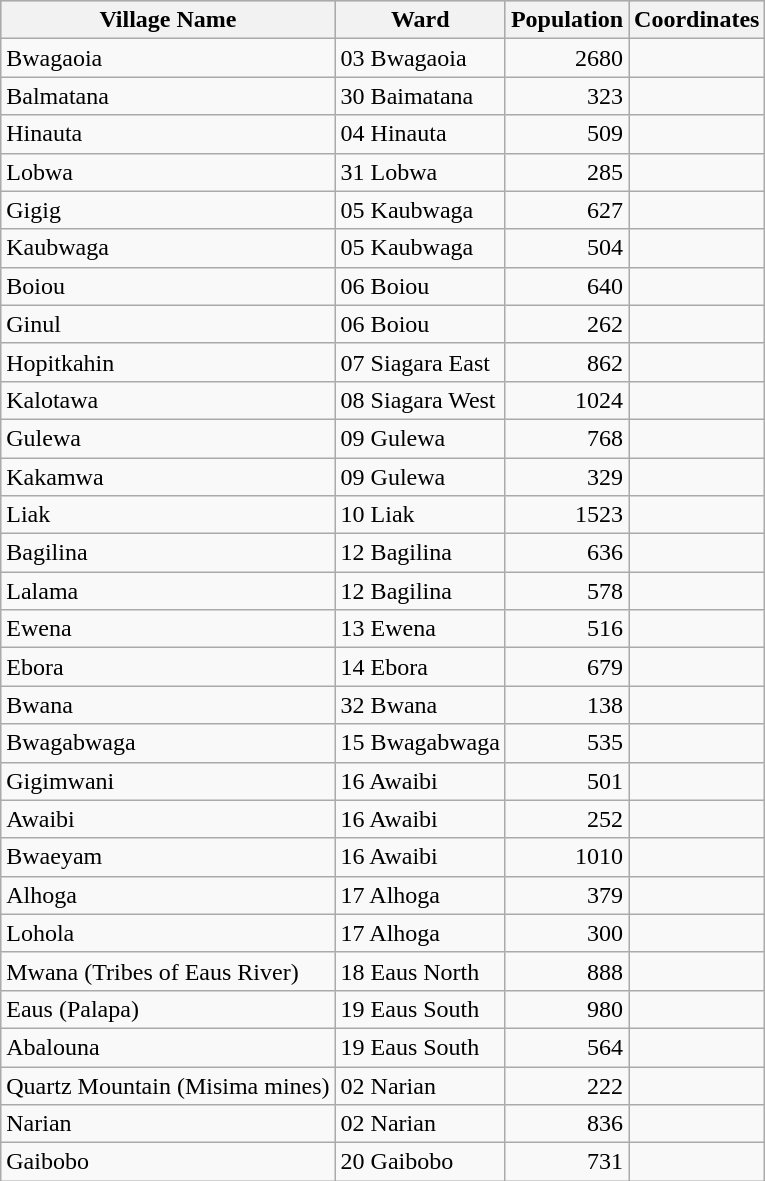<table class="wikitable sortable">
<tr style="background: #CCCCCC;">
<th>Village Name</th>
<th>Ward</th>
<th>Population</th>
<th>Coordinates</th>
</tr>
<tr>
<td>Bwagaoia</td>
<td>03 Bwagaoia</td>
<td align="right">2680</td>
<td></td>
</tr>
<tr>
<td>Balmatana</td>
<td>30 Baimatana</td>
<td align="right">323</td>
<td></td>
</tr>
<tr>
<td>Hinauta</td>
<td>04 Hinauta</td>
<td align="right">509</td>
<td></td>
</tr>
<tr>
<td>Lobwa</td>
<td>31 Lobwa</td>
<td align="right">285</td>
<td></td>
</tr>
<tr>
<td>Gigig</td>
<td>05 Kaubwaga</td>
<td align="right">627</td>
<td></td>
</tr>
<tr>
<td>Kaubwaga</td>
<td>05 Kaubwaga</td>
<td align="right">504</td>
<td></td>
</tr>
<tr>
<td>Boiou</td>
<td>06 Boiou</td>
<td align="right">640</td>
<td></td>
</tr>
<tr>
<td>Ginul</td>
<td>06 Boiou</td>
<td align="right">262</td>
<td></td>
</tr>
<tr>
<td>Hopitkahin</td>
<td>07 Siagara East</td>
<td align="right">862</td>
<td></td>
</tr>
<tr>
<td>Kalotawa</td>
<td>08 Siagara West</td>
<td align="right">1024</td>
<td></td>
</tr>
<tr>
<td>Gulewa</td>
<td>09 Gulewa</td>
<td align="right">768</td>
<td></td>
</tr>
<tr>
<td>Kakamwa</td>
<td>09 Gulewa</td>
<td align="right">329</td>
<td></td>
</tr>
<tr>
<td>Liak</td>
<td>10 Liak</td>
<td align="right">1523</td>
<td></td>
</tr>
<tr>
<td>Bagilina</td>
<td>12 Bagilina</td>
<td align="right">636</td>
<td></td>
</tr>
<tr>
<td>Lalama</td>
<td>12 Bagilina</td>
<td align="right">578</td>
<td></td>
</tr>
<tr>
<td>Ewena</td>
<td>13 Ewena</td>
<td align="right">516</td>
<td></td>
</tr>
<tr>
<td>Ebora</td>
<td>14 Ebora</td>
<td align="right">679</td>
<td></td>
</tr>
<tr>
<td>Bwana</td>
<td>32 Bwana</td>
<td align="right">138</td>
<td></td>
</tr>
<tr>
<td>Bwagabwaga</td>
<td>15 Bwagabwaga</td>
<td align="right">535</td>
<td></td>
</tr>
<tr>
<td>Gigimwani</td>
<td>16 Awaibi</td>
<td align="right">501</td>
<td></td>
</tr>
<tr>
<td>Awaibi</td>
<td>16 Awaibi</td>
<td align="right">252</td>
<td></td>
</tr>
<tr>
<td>Bwaeyam</td>
<td>16 Awaibi</td>
<td align="right">1010</td>
<td></td>
</tr>
<tr>
<td>Alhoga</td>
<td>17 Alhoga</td>
<td align="right">379</td>
<td></td>
</tr>
<tr>
<td>Lohola</td>
<td>17 Alhoga</td>
<td align="right">300</td>
<td></td>
</tr>
<tr>
<td>Mwana (Tribes of Eaus River)</td>
<td>18 Eaus North</td>
<td align="right">888</td>
<td></td>
</tr>
<tr>
<td>Eaus (Palapa)</td>
<td>19 Eaus South</td>
<td align="right">980</td>
<td></td>
</tr>
<tr>
<td>Abalouna</td>
<td>19 Eaus South</td>
<td align="right">564</td>
<td></td>
</tr>
<tr>
<td>Quartz Mountain (Misima mines)</td>
<td>02 Narian</td>
<td align="right">222</td>
<td></td>
</tr>
<tr>
<td>Narian</td>
<td>02 Narian</td>
<td align="right">836</td>
<td></td>
</tr>
<tr>
<td>Gaibobo</td>
<td>20 Gaibobo</td>
<td align="right">731</td>
<td></td>
</tr>
</table>
